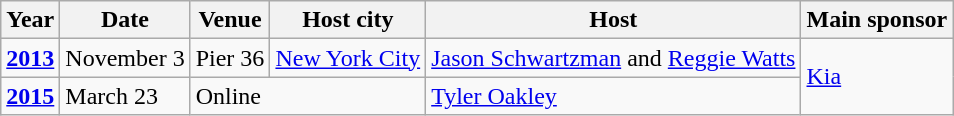<table class="wikitable">
<tr>
<th>Year</th>
<th>Date</th>
<th>Venue</th>
<th>Host city</th>
<th>Host</th>
<th>Main sponsor</th>
</tr>
<tr>
<td style="text-align:center;"><strong><a href='#'>2013</a></strong></td>
<td>November 3</td>
<td rowspan=1>Pier 36</td>
<td rowspan=1><a href='#'>New York City</a></td>
<td><a href='#'>Jason Schwartzman</a> and <a href='#'>Reggie Watts</a></td>
<td rowspan="2"><a href='#'>Kia</a></td>
</tr>
<tr>
<td style="text-align:center;"><strong><a href='#'>2015</a></strong></td>
<td>March 23</td>
<td colspan="2">Online</td>
<td><a href='#'>Tyler Oakley</a></td>
</tr>
</table>
